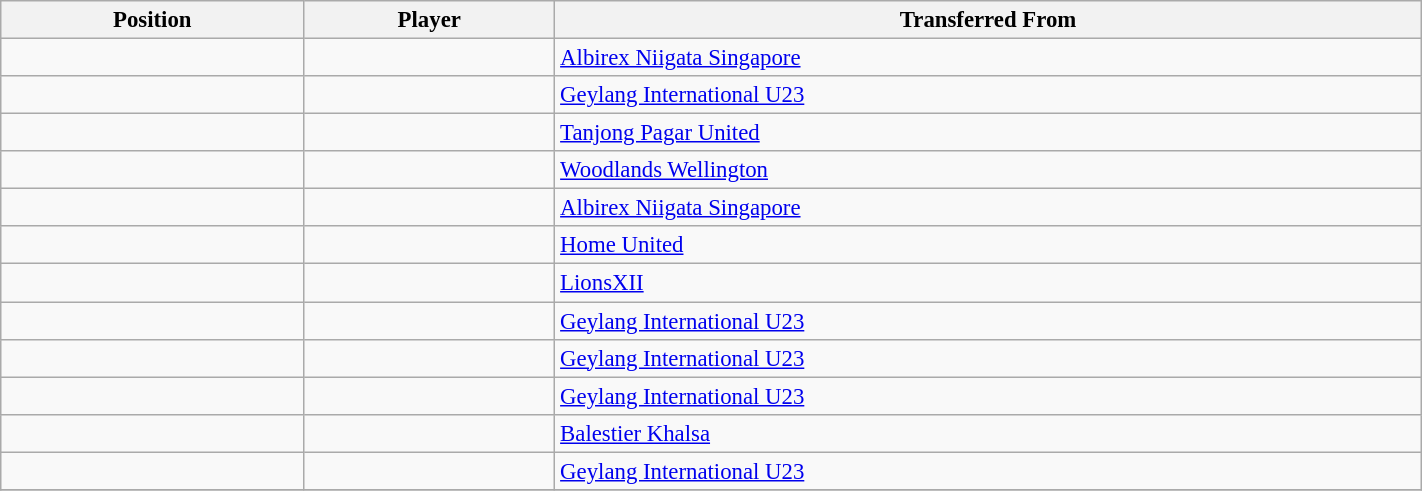<table class="wikitable sortable" style="width:75%; text-align:center; font-size:95%; text-align:left;">
<tr>
<th><strong>Position</strong></th>
<th><strong>Player</strong></th>
<th><strong>Transferred From</strong></th>
</tr>
<tr>
<td></td>
<td></td>
<td> <a href='#'>Albirex Niigata Singapore</a></td>
</tr>
<tr>
<td></td>
<td></td>
<td> <a href='#'>Geylang International U23</a></td>
</tr>
<tr>
<td></td>
<td></td>
<td> <a href='#'>Tanjong Pagar United</a></td>
</tr>
<tr>
<td></td>
<td></td>
<td> <a href='#'>Woodlands Wellington</a></td>
</tr>
<tr>
<td></td>
<td></td>
<td> <a href='#'>Albirex Niigata Singapore</a></td>
</tr>
<tr>
<td></td>
<td></td>
<td> <a href='#'>Home United</a></td>
</tr>
<tr>
<td></td>
<td></td>
<td> <a href='#'>LionsXII</a></td>
</tr>
<tr>
<td></td>
<td></td>
<td> <a href='#'>Geylang International U23</a></td>
</tr>
<tr>
<td></td>
<td></td>
<td> <a href='#'>Geylang International U23</a></td>
</tr>
<tr>
<td></td>
<td></td>
<td> <a href='#'>Geylang International U23</a></td>
</tr>
<tr>
<td></td>
<td></td>
<td> <a href='#'>Balestier Khalsa</a></td>
</tr>
<tr>
<td></td>
<td></td>
<td> <a href='#'>Geylang International U23</a></td>
</tr>
<tr>
</tr>
</table>
